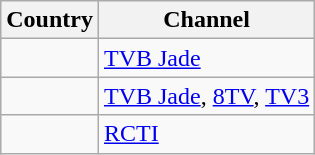<table class=wikitable>
<tr>
<th>Country</th>
<th>Channel</th>
</tr>
<tr>
<td></td>
<td><a href='#'>TVB Jade</a></td>
</tr>
<tr>
<td></td>
<td><a href='#'>TVB Jade</a>, <a href='#'>8TV</a>, <a href='#'>TV3</a></td>
</tr>
<tr>
<td></td>
<td><a href='#'>RCTI</a></td>
</tr>
</table>
